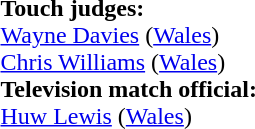<table width=100% style="font-size: 100%">
<tr>
<td><br><strong>Touch judges:</strong>
<br><a href='#'>Wayne Davies</a> (<a href='#'>Wales</a>)
<br><a href='#'>Chris Williams</a> (<a href='#'>Wales</a>)
<br><strong>Television match official:</strong>
<br><a href='#'>Huw Lewis</a> (<a href='#'>Wales</a>)</td>
</tr>
</table>
